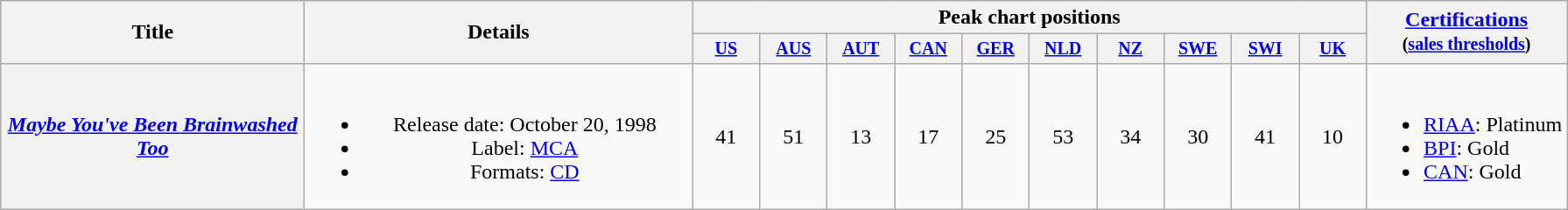<table class="wikitable plainrowheaders" style="text-align:center;">
<tr>
<th rowspan="2" style="width:14em;">Title</th>
<th rowspan="2" style="width:18em;">Details</th>
<th colspan="10">Peak chart positions</th>
<th rowspan="2"><a href='#'>Certifications</a><br><small>(<a href='#'>sales thresholds</a>)</small></th>
</tr>
<tr style="font-size:smaller;">
<th style="width:45px;"><a href='#'>US</a><br></th>
<th style="width:45px;"><a href='#'>AUS</a><br></th>
<th style="width:45px;"><a href='#'>AUT</a><br></th>
<th style="width:45px;"><a href='#'>CAN</a><br></th>
<th style="width:45px;"><a href='#'>GER</a><br></th>
<th style="width:45px;"><a href='#'>NLD</a><br></th>
<th style="width:45px;"><a href='#'>NZ</a><br></th>
<th style="width:45px;"><a href='#'>SWE</a><br></th>
<th style="width:45px;"><a href='#'>SWI</a><br></th>
<th style="width:45px;"><a href='#'>UK</a><br></th>
</tr>
<tr>
<th scope="row"><em><a href='#'>Maybe You've Been Brainwashed Too</a></em></th>
<td><br><ul><li>Release date: October 20, 1998</li><li>Label: <a href='#'>MCA</a></li><li>Formats: <a href='#'>CD</a></li></ul></td>
<td>41</td>
<td>51</td>
<td>13</td>
<td>17</td>
<td>25</td>
<td>53</td>
<td>34</td>
<td>30</td>
<td>41</td>
<td>10</td>
<td align=left><br><ul><li><a href='#'>RIAA</a>: Platinum</li><li><a href='#'>BPI</a>: Gold</li><li><a href='#'>CAN</a>: Gold</li></ul></td>
</tr>
</table>
